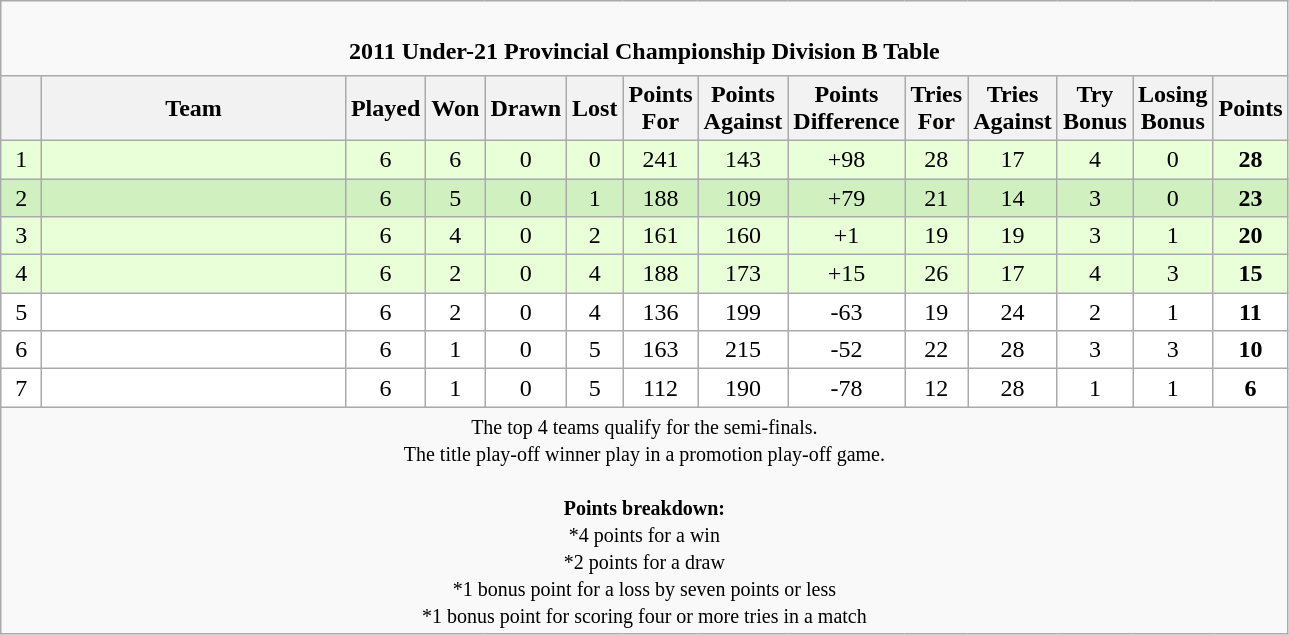<table class="wikitable" style="text-align: center;">
<tr>
<td colspan="14" cellpadding="0" cellspacing="0"><br><table border="0" width="100%" cellpadding="0" cellspacing="0">
<tr>
<td style="border:0px"><strong>2011 Under-21 Provincial Championship Division B Table</strong></td>
</tr>
</table>
</td>
</tr>
<tr>
<th bgcolor="#efefef" width="20"></th>
<th bgcolor="#efefef" width="195">Team</th>
<th bgcolor="#efefef" width="20">Played</th>
<th bgcolor="#efefef" width="20">Won</th>
<th bgcolor="#efefef" width="20">Drawn</th>
<th bgcolor="#efefef" width="20">Lost</th>
<th bgcolor="#efefef" width="20">Points For</th>
<th bgcolor="#efefef" width="20">Points Against</th>
<th bgcolor="#efefef" width="20">Points Difference</th>
<th bgcolor="#efefef" width="20">Tries For</th>
<th bgcolor="#efefef" width="20">Tries Against</th>
<th bgcolor="#efefef" width="20">Try Bonus</th>
<th bgcolor="#efefef" width="20">Losing Bonus</th>
<th bgcolor="#efefef" width="20">Points<br></th>
</tr>
<tr bgcolor=#E8FFD8 align=center>
<td>1</td>
<td align=left></td>
<td>6</td>
<td>6</td>
<td>0</td>
<td>0</td>
<td>241</td>
<td>143</td>
<td>+98</td>
<td>28</td>
<td>17</td>
<td>4</td>
<td>0</td>
<td><strong>28</strong></td>
</tr>
<tr bgcolor=#D0F0C0 align=center>
<td>2</td>
<td align=left></td>
<td>6</td>
<td>5</td>
<td>0</td>
<td>1</td>
<td>188</td>
<td>109</td>
<td>+79</td>
<td>21</td>
<td>14</td>
<td>3</td>
<td>0</td>
<td><strong>23</strong></td>
</tr>
<tr bgcolor=#E8FFD8 align=center>
<td>3</td>
<td align=left></td>
<td>6</td>
<td>4</td>
<td>0</td>
<td>2</td>
<td>161</td>
<td>160</td>
<td>+1</td>
<td>19</td>
<td>19</td>
<td>3</td>
<td>1</td>
<td><strong>20</strong></td>
</tr>
<tr bgcolor=#E8FFD8 align=center>
<td>4</td>
<td align=left></td>
<td>6</td>
<td>2</td>
<td>0</td>
<td>4</td>
<td>188</td>
<td>173</td>
<td>+15</td>
<td>26</td>
<td>17</td>
<td>4</td>
<td>3</td>
<td><strong>15</strong></td>
</tr>
<tr bgcolor=#ffffff align=center>
<td>5</td>
<td align=left></td>
<td>6</td>
<td>2</td>
<td>0</td>
<td>4</td>
<td>136</td>
<td>199</td>
<td>-63</td>
<td>19</td>
<td>24</td>
<td>2</td>
<td>1</td>
<td><strong>11</strong></td>
</tr>
<tr bgcolor=#ffffff align=center>
<td>6</td>
<td align=left></td>
<td>6</td>
<td>1</td>
<td>0</td>
<td>5</td>
<td>163</td>
<td>215</td>
<td>-52</td>
<td>22</td>
<td>28</td>
<td>3</td>
<td>3</td>
<td><strong>10</strong></td>
</tr>
<tr bgcolor=#ffffff align=center>
<td>7</td>
<td align=left></td>
<td>6</td>
<td>1</td>
<td>0</td>
<td>5</td>
<td>112</td>
<td>190</td>
<td>-78</td>
<td>12</td>
<td>28</td>
<td>1</td>
<td>1</td>
<td><strong>6</strong></td>
</tr>
<tr |align=left|>
<td colspan="14" style="border:0px"><small>The top 4 teams qualify for the semi-finals.<br>The title play-off winner play in a promotion play-off game.<br><br><strong>Points breakdown:</strong><br>*4 points for a win<br>*2 points for a draw<br>*1 bonus point for a loss by seven points or less<br>*1 bonus point for scoring four or more tries in a match</small></td>
</tr>
</table>
